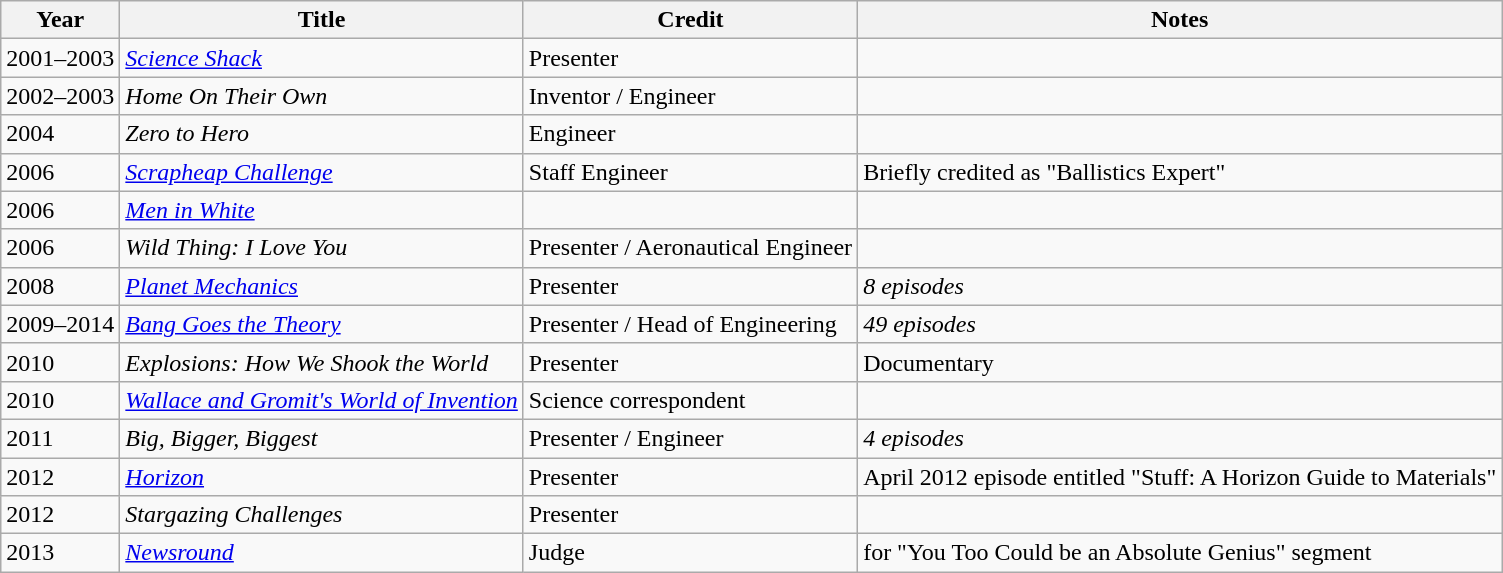<table class="wikitable sortable">
<tr>
<th>Year</th>
<th>Title</th>
<th>Credit</th>
<th>Notes</th>
</tr>
<tr>
<td>2001–2003</td>
<td><em><a href='#'>Science Shack</a></em></td>
<td>Presenter</td>
<td></td>
</tr>
<tr>
<td>2002–2003</td>
<td><em>Home On Their Own</em></td>
<td>Inventor / Engineer</td>
<td></td>
</tr>
<tr>
<td>2004</td>
<td><em>Zero to Hero</em></td>
<td>Engineer</td>
<td></td>
</tr>
<tr>
<td>2006</td>
<td><em><a href='#'>Scrapheap Challenge</a></em></td>
<td>Staff Engineer</td>
<td>Briefly credited as "Ballistics Expert"</td>
</tr>
<tr>
<td>2006</td>
<td><em><a href='#'>Men in White</a></em></td>
<td></td>
<td></td>
</tr>
<tr>
<td>2006</td>
<td><em>Wild Thing: I Love You</em></td>
<td>Presenter / Aeronautical Engineer</td>
<td></td>
</tr>
<tr>
<td>2008</td>
<td><em><a href='#'>Planet Mechanics</a></em></td>
<td>Presenter</td>
<td><em>8 episodes</em></td>
</tr>
<tr>
<td>2009–2014</td>
<td><em><a href='#'>Bang Goes the Theory</a></em></td>
<td>Presenter / Head of Engineering</td>
<td><em>49 episodes</em></td>
</tr>
<tr>
<td>2010</td>
<td><em>Explosions: How We Shook the World</em></td>
<td>Presenter</td>
<td>Documentary</td>
</tr>
<tr>
<td>2010</td>
<td><em><a href='#'>Wallace and Gromit's World of Invention</a></em></td>
<td>Science correspondent</td>
<td></td>
</tr>
<tr>
<td>2011</td>
<td><em>Big, Bigger, Biggest</em></td>
<td>Presenter / Engineer</td>
<td><em>4 episodes</em></td>
</tr>
<tr>
<td>2012</td>
<td><em><a href='#'>Horizon</a></em></td>
<td>Presenter</td>
<td>April 2012 episode entitled "Stuff: A Horizon Guide to Materials"</td>
</tr>
<tr>
<td>2012</td>
<td><em>Stargazing Challenges</em></td>
<td>Presenter</td>
<td></td>
</tr>
<tr>
<td>2013</td>
<td><em><a href='#'>Newsround</a></em></td>
<td>Judge</td>
<td>for "You Too Could be an Absolute Genius" segment</td>
</tr>
</table>
